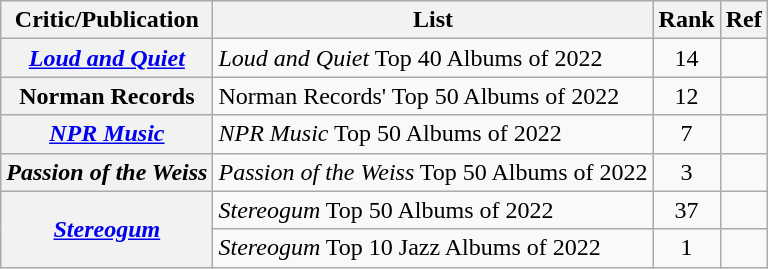<table class="wikitable plainrowheaders">
<tr>
<th>Critic/Publication</th>
<th>List</th>
<th>Rank</th>
<th>Ref</th>
</tr>
<tr>
<th scope="row"><em><a href='#'>Loud and Quiet</a></em></th>
<td><em>Loud and Quiet</em> Top 40 Albums of 2022</td>
<td style="text-align:center;">14</td>
<td style="text-align:center;"></td>
</tr>
<tr>
<th scope="row">Norman Records</th>
<td>Norman Records' Top 50 Albums of 2022</td>
<td style="text-align:center;">12</td>
<td style="text-align:center;"></td>
</tr>
<tr>
<th scope="row"><em><a href='#'>NPR Music</a></em></th>
<td><em>NPR Music</em> Top 50 Albums of 2022</td>
<td style="text-align:center;">7</td>
<td style="text-align:center;"></td>
</tr>
<tr>
<th scope="row"><em>Passion of the Weiss</em></th>
<td><em>Passion of the Weiss</em> Top 50 Albums of 2022</td>
<td style="text-align:center;">3</td>
<td style="text-align:center;"></td>
</tr>
<tr>
<th scope="row" rowspan=2><em><a href='#'>Stereogum</a></em></th>
<td><em>Stereogum</em> Top 50 Albums of 2022</td>
<td style="text-align:center;">37</td>
<td style="text-align:center;"></td>
</tr>
<tr>
<td><em>Stereogum</em> Top 10 Jazz Albums of 2022</td>
<td style="text-align:center;">1</td>
<td style="text-align:center;"></td>
</tr>
</table>
